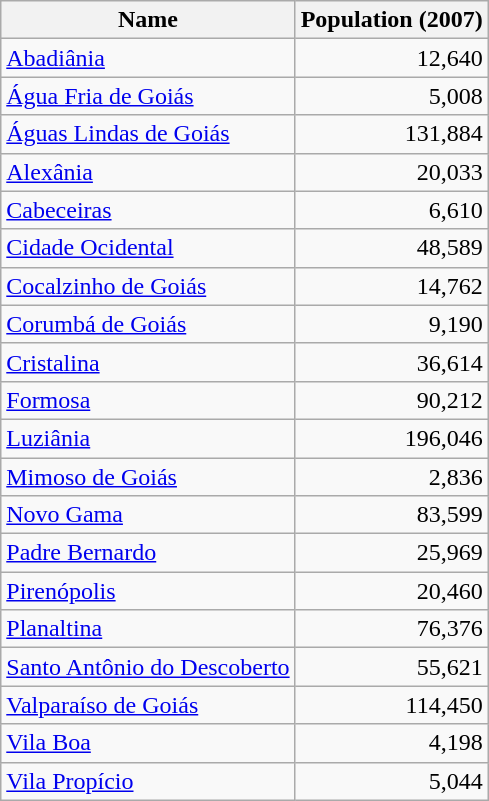<table class="wikitable">
<tr>
<th>Name</th>
<th>Population (2007)</th>
</tr>
<tr>
<td><a href='#'>Abadiânia</a></td>
<td align=right>12,640</td>
</tr>
<tr>
<td><a href='#'>Água Fria de Goiás</a></td>
<td align=right>5,008</td>
</tr>
<tr>
<td><a href='#'>Águas Lindas de Goiás</a></td>
<td align=right>131,884</td>
</tr>
<tr>
<td><a href='#'>Alexânia</a></td>
<td align=right>20,033</td>
</tr>
<tr>
<td><a href='#'>Cabeceiras</a></td>
<td align=right>6,610</td>
</tr>
<tr>
<td><a href='#'>Cidade Ocidental</a></td>
<td align=right>48,589</td>
</tr>
<tr>
<td><a href='#'>Cocalzinho de Goiás</a></td>
<td align=right>14,762</td>
</tr>
<tr>
<td><a href='#'>Corumbá de Goiás</a></td>
<td align=right>9,190</td>
</tr>
<tr>
<td><a href='#'>Cristalina</a></td>
<td align=right>36,614</td>
</tr>
<tr>
<td><a href='#'>Formosa</a></td>
<td align=right>90,212</td>
</tr>
<tr>
<td><a href='#'>Luziânia</a></td>
<td align=right>196,046</td>
</tr>
<tr>
<td><a href='#'>Mimoso de Goiás</a></td>
<td align=right>2,836</td>
</tr>
<tr>
<td><a href='#'>Novo Gama</a></td>
<td align=right>83,599</td>
</tr>
<tr>
<td><a href='#'>Padre Bernardo</a></td>
<td align=right>25,969</td>
</tr>
<tr>
<td><a href='#'>Pirenópolis</a></td>
<td align=right>20,460</td>
</tr>
<tr>
<td><a href='#'>Planaltina</a></td>
<td align=right>76,376</td>
</tr>
<tr>
<td><a href='#'>Santo Antônio do Descoberto</a></td>
<td align=right>55,621</td>
</tr>
<tr>
<td><a href='#'>Valparaíso de Goiás</a></td>
<td align=right>114,450</td>
</tr>
<tr>
<td><a href='#'>Vila Boa</a></td>
<td align=right>4,198</td>
</tr>
<tr>
<td><a href='#'>Vila Propício</a></td>
<td align=right>5,044</td>
</tr>
</table>
